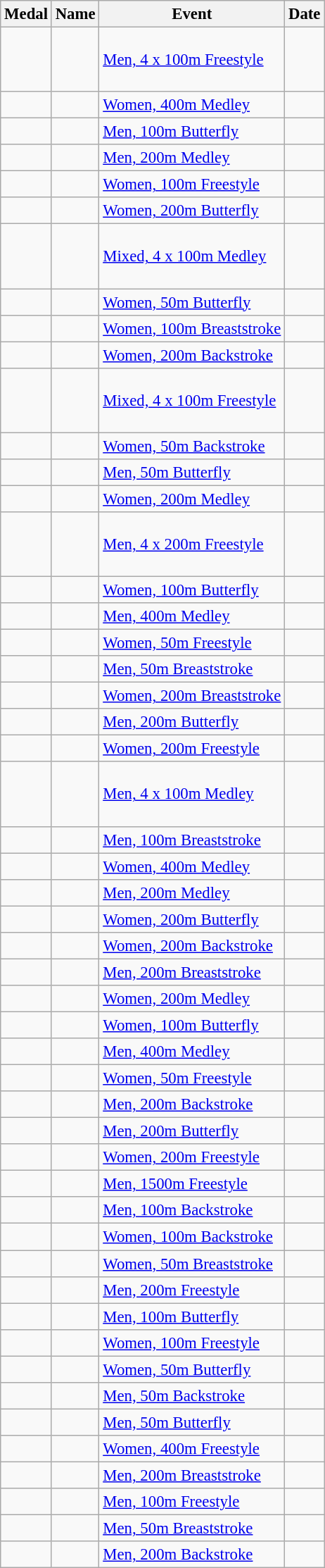<table class="wikitable sortable" style="font-size:95%">
<tr>
<th>Medal</th>
<th>Name</th>
<th>Event</th>
<th>Date</th>
</tr>
<tr>
<td></td>
<td><br><br><br></td>
<td><a href='#'>Men, 4 x 100m Freestyle</a></td>
<td></td>
</tr>
<tr>
<td></td>
<td></td>
<td><a href='#'>Women, 400m Medley</a></td>
<td></td>
</tr>
<tr>
<td></td>
<td></td>
<td><a href='#'>Men, 100m Butterfly</a></td>
<td></td>
</tr>
<tr>
<td></td>
<td></td>
<td><a href='#'>Men, 200m Medley</a></td>
<td></td>
</tr>
<tr>
<td></td>
<td></td>
<td><a href='#'>Women, 100m Freestyle</a></td>
<td></td>
</tr>
<tr>
<td></td>
<td></td>
<td><a href='#'>Women, 200m Butterfly</a></td>
<td></td>
</tr>
<tr>
<td></td>
<td><br><br><br></td>
<td><a href='#'>Mixed, 4 x 100m Medley</a></td>
<td></td>
</tr>
<tr>
<td></td>
<td></td>
<td><a href='#'>Women, 50m Butterfly</a></td>
<td></td>
</tr>
<tr>
<td></td>
<td></td>
<td><a href='#'>Women, 100m Breaststroke</a></td>
<td></td>
</tr>
<tr>
<td></td>
<td></td>
<td><a href='#'>Women, 200m Backstroke</a></td>
<td></td>
</tr>
<tr>
<td></td>
<td><br><br><br></td>
<td><a href='#'>Mixed, 4 x 100m Freestyle</a></td>
<td></td>
</tr>
<tr>
<td></td>
<td></td>
<td><a href='#'>Women, 50m Backstroke</a></td>
<td></td>
</tr>
<tr>
<td></td>
<td></td>
<td><a href='#'>Men, 50m Butterfly</a></td>
<td></td>
</tr>
<tr>
<td></td>
<td></td>
<td><a href='#'>Women, 200m Medley</a></td>
<td></td>
</tr>
<tr>
<td></td>
<td><br><br><br></td>
<td><a href='#'>Men, 4 x 200m Freestyle</a></td>
<td></td>
</tr>
<tr>
<td></td>
<td></td>
<td><a href='#'>Women, 100m Butterfly</a></td>
<td></td>
</tr>
<tr>
<td></td>
<td></td>
<td><a href='#'>Men, 400m Medley</a></td>
<td></td>
</tr>
<tr>
<td></td>
<td></td>
<td><a href='#'>Women, 50m Freestyle</a></td>
<td></td>
</tr>
<tr>
<td></td>
<td></td>
<td><a href='#'>Men, 50m Breaststroke</a></td>
<td></td>
</tr>
<tr>
<td></td>
<td></td>
<td><a href='#'>Women, 200m Breaststroke</a></td>
<td></td>
</tr>
<tr>
<td></td>
<td></td>
<td><a href='#'>Men, 200m Butterfly</a></td>
<td></td>
</tr>
<tr>
<td></td>
<td></td>
<td><a href='#'>Women, 200m Freestyle</a></td>
<td></td>
</tr>
<tr>
<td></td>
<td><br><br><br></td>
<td><a href='#'>Men, 4 x 100m Medley</a></td>
<td></td>
</tr>
<tr>
<td></td>
<td></td>
<td><a href='#'>Men, 100m Breaststroke</a></td>
<td></td>
</tr>
<tr>
<td></td>
<td></td>
<td><a href='#'>Women, 400m Medley</a></td>
<td></td>
</tr>
<tr>
<td></td>
<td></td>
<td><a href='#'>Men, 200m Medley</a></td>
<td></td>
</tr>
<tr>
<td></td>
<td></td>
<td><a href='#'>Women, 200m Butterfly</a></td>
<td></td>
</tr>
<tr>
<td></td>
<td></td>
<td><a href='#'>Women, 200m Backstroke</a></td>
<td></td>
</tr>
<tr>
<td></td>
<td></td>
<td><a href='#'>Men, 200m Breaststroke</a></td>
<td></td>
</tr>
<tr>
<td></td>
<td></td>
<td><a href='#'>Women, 200m Medley</a></td>
<td></td>
</tr>
<tr>
<td></td>
<td></td>
<td><a href='#'>Women, 100m Butterfly</a></td>
<td></td>
</tr>
<tr>
<td></td>
<td></td>
<td><a href='#'>Men, 400m Medley</a></td>
<td></td>
</tr>
<tr>
<td></td>
<td></td>
<td><a href='#'>Women, 50m Freestyle</a></td>
<td></td>
</tr>
<tr>
<td></td>
<td></td>
<td><a href='#'>Men, 200m Backstroke</a></td>
<td></td>
</tr>
<tr>
<td></td>
<td></td>
<td><a href='#'>Men, 200m Butterfly</a></td>
<td></td>
</tr>
<tr>
<td></td>
<td></td>
<td><a href='#'>Women, 200m Freestyle</a></td>
<td></td>
</tr>
<tr>
<td></td>
<td></td>
<td><a href='#'>Men, 1500m Freestyle</a></td>
<td></td>
</tr>
<tr>
<td></td>
<td></td>
<td><a href='#'>Men, 100m Backstroke</a></td>
<td></td>
</tr>
<tr>
<td></td>
<td></td>
<td><a href='#'>Women, 100m Backstroke</a></td>
<td></td>
</tr>
<tr>
<td></td>
<td></td>
<td><a href='#'>Women, 50m Breaststroke</a></td>
<td></td>
</tr>
<tr>
<td></td>
<td></td>
<td><a href='#'>Men, 200m Freestyle</a></td>
<td></td>
</tr>
<tr>
<td></td>
<td></td>
<td><a href='#'>Men, 100m Butterfly</a></td>
<td></td>
</tr>
<tr>
<td></td>
<td></td>
<td><a href='#'>Women, 100m Freestyle</a></td>
<td></td>
</tr>
<tr>
<td></td>
<td></td>
<td><a href='#'>Women, 50m Butterfly</a></td>
<td></td>
</tr>
<tr>
<td></td>
<td></td>
<td><a href='#'>Men, 50m Backstroke</a></td>
<td></td>
</tr>
<tr>
<td></td>
<td></td>
<td><a href='#'>Men, 50m Butterfly</a></td>
<td></td>
</tr>
<tr>
<td></td>
<td></td>
<td><a href='#'>Women, 400m Freestyle</a></td>
<td></td>
</tr>
<tr>
<td></td>
<td></td>
<td><a href='#'>Men, 200m Breaststroke</a></td>
<td></td>
</tr>
<tr>
<td></td>
<td></td>
<td><a href='#'>Men, 100m Freestyle</a></td>
<td></td>
</tr>
<tr>
<td></td>
<td></td>
<td><a href='#'>Men, 50m Breaststroke</a></td>
<td></td>
</tr>
<tr>
<td></td>
<td></td>
<td><a href='#'>Men, 200m Backstroke</a></td>
<td></td>
</tr>
</table>
